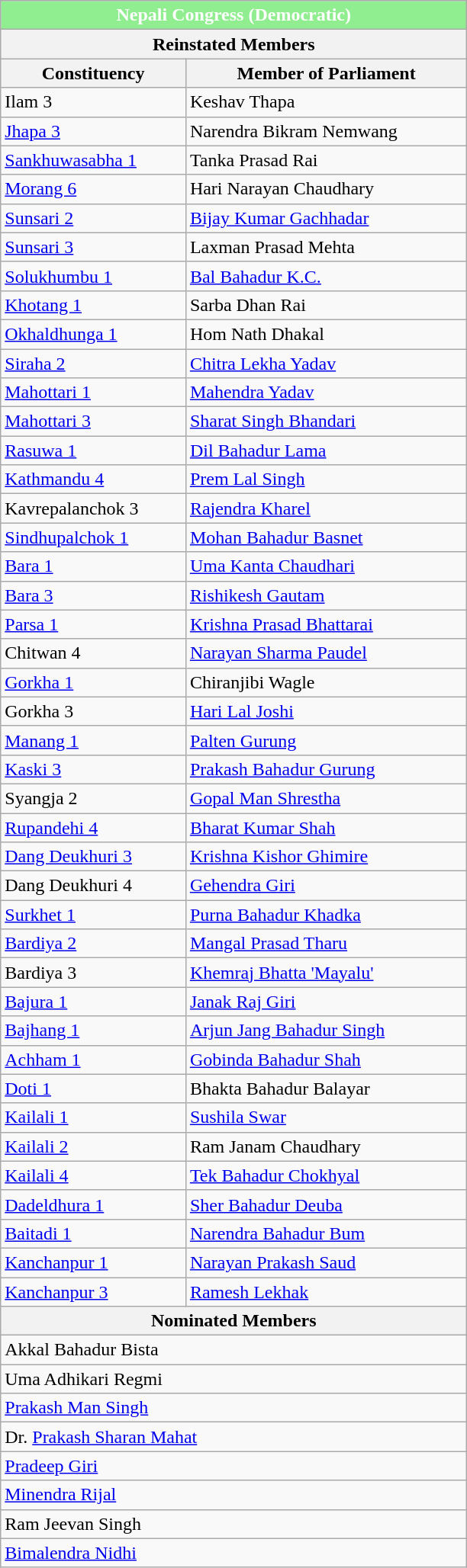<table role="presentation" class="wikitable mw-collapsible mw-collapsed">
<tr>
<th colspan="2" style="width: 300pt; background:lightgreen; color: white;">Nepali Congress (Democratic)</th>
</tr>
<tr>
<th colspan="2">Reinstated Members</th>
</tr>
<tr>
<th>Constituency</th>
<th>Member of Parliament</th>
</tr>
<tr>
<td>Ilam 3</td>
<td>Keshav Thapa</td>
</tr>
<tr>
<td><a href='#'>Jhapa 3</a></td>
<td>Narendra Bikram Nemwang</td>
</tr>
<tr>
<td><a href='#'>Sankhuwasabha 1</a></td>
<td>Tanka Prasad Rai</td>
</tr>
<tr>
<td><a href='#'>Morang 6</a></td>
<td>Hari Narayan Chaudhary</td>
</tr>
<tr>
<td><a href='#'>Sunsari 2</a></td>
<td><a href='#'>Bijay Kumar Gachhadar</a></td>
</tr>
<tr>
<td><a href='#'>Sunsari 3</a></td>
<td>Laxman Prasad Mehta</td>
</tr>
<tr>
<td><a href='#'>Solukhumbu 1</a></td>
<td><a href='#'>Bal Bahadur K.C.</a></td>
</tr>
<tr>
<td><a href='#'>Khotang 1</a></td>
<td>Sarba Dhan Rai</td>
</tr>
<tr>
<td><a href='#'>Okhaldhunga 1</a></td>
<td>Hom Nath Dhakal</td>
</tr>
<tr>
<td><a href='#'>Siraha 2</a></td>
<td><a href='#'>Chitra Lekha Yadav</a></td>
</tr>
<tr>
<td><a href='#'>Mahottari 1</a></td>
<td><a href='#'>Mahendra Yadav</a></td>
</tr>
<tr>
<td><a href='#'>Mahottari 3</a></td>
<td><a href='#'>Sharat Singh Bhandari</a></td>
</tr>
<tr>
<td><a href='#'>Rasuwa 1</a></td>
<td><a href='#'>Dil Bahadur Lama</a></td>
</tr>
<tr>
<td><a href='#'>Kathmandu 4</a></td>
<td><a href='#'>Prem Lal Singh</a></td>
</tr>
<tr>
<td>Kavrepalanchok 3</td>
<td><a href='#'>Rajendra Kharel</a></td>
</tr>
<tr>
<td><a href='#'>Sindhupalchok 1</a></td>
<td><a href='#'>Mohan Bahadur Basnet</a></td>
</tr>
<tr>
<td><a href='#'>Bara 1</a></td>
<td><a href='#'>Uma Kanta Chaudhari</a></td>
</tr>
<tr>
<td><a href='#'>Bara 3</a></td>
<td><a href='#'>Rishikesh Gautam</a></td>
</tr>
<tr>
<td><a href='#'>Parsa 1</a></td>
<td><a href='#'>Krishna Prasad Bhattarai</a></td>
</tr>
<tr>
<td>Chitwan 4</td>
<td><a href='#'>Narayan Sharma Paudel</a></td>
</tr>
<tr>
<td><a href='#'>Gorkha 1</a></td>
<td>Chiranjibi Wagle</td>
</tr>
<tr>
<td>Gorkha 3</td>
<td><a href='#'>Hari Lal Joshi</a></td>
</tr>
<tr>
<td><a href='#'>Manang 1</a></td>
<td><a href='#'>Palten Gurung</a></td>
</tr>
<tr>
<td><a href='#'>Kaski 3</a></td>
<td><a href='#'>Prakash Bahadur Gurung</a></td>
</tr>
<tr>
<td>Syangja 2</td>
<td><a href='#'>Gopal Man Shrestha</a></td>
</tr>
<tr>
<td><a href='#'>Rupandehi 4</a></td>
<td><a href='#'>Bharat Kumar Shah</a></td>
</tr>
<tr>
<td><a href='#'>Dang Deukhuri 3</a></td>
<td><a href='#'>Krishna Kishor Ghimire</a></td>
</tr>
<tr>
<td>Dang Deukhuri 4</td>
<td><a href='#'>Gehendra Giri</a></td>
</tr>
<tr>
<td><a href='#'>Surkhet 1</a></td>
<td><a href='#'>Purna Bahadur Khadka</a></td>
</tr>
<tr>
<td><a href='#'>Bardiya 2</a></td>
<td><a href='#'>Mangal Prasad Tharu</a></td>
</tr>
<tr>
<td>Bardiya 3</td>
<td><a href='#'>Khemraj Bhatta 'Mayalu'</a></td>
</tr>
<tr>
<td><a href='#'>Bajura 1</a></td>
<td><a href='#'>Janak Raj Giri</a></td>
</tr>
<tr>
<td><a href='#'>Bajhang 1</a></td>
<td><a href='#'>Arjun Jang Bahadur Singh</a></td>
</tr>
<tr>
<td><a href='#'>Achham 1</a></td>
<td><a href='#'>Gobinda Bahadur Shah</a></td>
</tr>
<tr>
<td><a href='#'>Doti 1</a></td>
<td>Bhakta Bahadur Balayar</td>
</tr>
<tr>
<td><a href='#'>Kailali 1</a></td>
<td><a href='#'>Sushila Swar</a></td>
</tr>
<tr>
<td><a href='#'>Kailali 2</a></td>
<td>Ram Janam Chaudhary</td>
</tr>
<tr>
<td><a href='#'>Kailali 4</a></td>
<td><a href='#'>Tek Bahadur Chokhyal</a></td>
</tr>
<tr>
<td><a href='#'>Dadeldhura 1</a></td>
<td><a href='#'>Sher Bahadur Deuba</a></td>
</tr>
<tr>
<td><a href='#'>Baitadi 1</a></td>
<td><a href='#'>Narendra Bahadur Bum</a></td>
</tr>
<tr>
<td><a href='#'>Kanchanpur 1</a></td>
<td><a href='#'>Narayan Prakash Saud</a></td>
</tr>
<tr>
<td><a href='#'>Kanchanpur 3</a></td>
<td><a href='#'>Ramesh Lekhak</a></td>
</tr>
<tr>
<th colspan="2">Nominated Members</th>
</tr>
<tr>
<td colspan="2">Akkal Bahadur Bista</td>
</tr>
<tr>
<td colspan="2">Uma Adhikari Regmi</td>
</tr>
<tr>
<td colspan="2"><a href='#'>Prakash Man Singh</a></td>
</tr>
<tr>
<td colspan="2">Dr. <a href='#'>Prakash Sharan Mahat</a></td>
</tr>
<tr>
<td colspan="2"><a href='#'>Pradeep Giri</a></td>
</tr>
<tr>
<td colspan="2"><a href='#'>Minendra Rijal</a></td>
</tr>
<tr>
<td colspan="2">Ram Jeevan Singh</td>
</tr>
<tr>
<td colspan="2"><a href='#'>Bimalendra Nidhi</a></td>
</tr>
</table>
